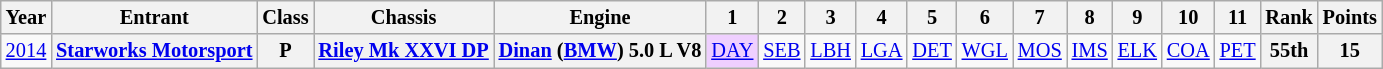<table class="wikitable" style="text-align:center; font-size:85%">
<tr>
<th>Year</th>
<th>Entrant</th>
<th>Class</th>
<th>Chassis</th>
<th>Engine</th>
<th>1</th>
<th>2</th>
<th>3</th>
<th>4</th>
<th>5</th>
<th>6</th>
<th>7</th>
<th>8</th>
<th>9</th>
<th>10</th>
<th>11</th>
<th>Rank</th>
<th>Points</th>
</tr>
<tr>
<td><a href='#'>2014</a></td>
<th nowrap><a href='#'>Starworks Motorsport</a></th>
<th>P</th>
<th nowrap><a href='#'>Riley Mk XXVI DP</a></th>
<th nowrap><a href='#'>Dinan</a> (<a href='#'>BMW</a>) 5.0 L V8</th>
<td style="background:#EFCFFF;"><a href='#'>DAY</a><br></td>
<td><a href='#'>SEB</a></td>
<td><a href='#'>LBH</a></td>
<td><a href='#'>LGA</a></td>
<td><a href='#'>DET</a></td>
<td><a href='#'>WGL</a></td>
<td><a href='#'>MOS</a></td>
<td><a href='#'>IMS</a></td>
<td><a href='#'>ELK</a></td>
<td><a href='#'>COA</a></td>
<td><a href='#'>PET</a></td>
<th rowspan=1>55th</th>
<th rowspan=1>15</th>
</tr>
</table>
